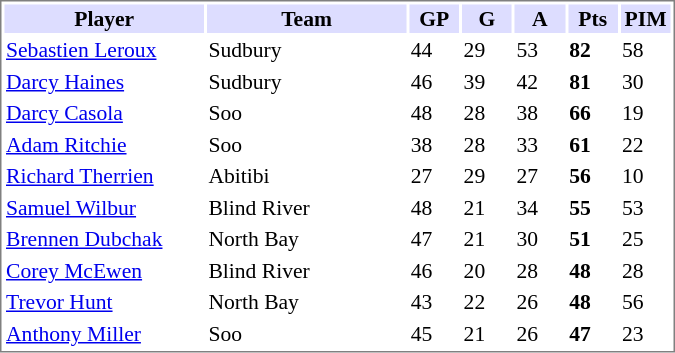<table cellpadding="0">
<tr align="left" style="vertical-align: top">
<td></td>
<td><br><table cellpadding="1" width="450px" style="font-size: 90%; border: 1px solid gray;">
<tr>
<th bgcolor="#DDDDFF" width="30%">Player</th>
<th bgcolor="#DDDDFF" width="30%">Team</th>
<th bgcolor="#DDDDFF" width="7.5%">GP</th>
<th bgcolor="#DDDDFF" width="7.5%">G</th>
<th bgcolor="#DDDDFF" width="7.5%">A</th>
<th bgcolor="#DDDDFF" width="7.5%">Pts</th>
<th bgcolor="#DDDDFF" width="7.5%">PIM</th>
</tr>
<tr>
<td><a href='#'>Sebastien Leroux</a></td>
<td>Sudbury</td>
<td>44</td>
<td>29</td>
<td>53</td>
<td><strong>82</strong></td>
<td>58</td>
</tr>
<tr>
<td><a href='#'>Darcy Haines</a></td>
<td>Sudbury</td>
<td>46</td>
<td>39</td>
<td>42</td>
<td><strong>81</strong></td>
<td>30</td>
</tr>
<tr>
<td><a href='#'>Darcy Casola</a></td>
<td>Soo</td>
<td>48</td>
<td>28</td>
<td>38</td>
<td><strong>66</strong></td>
<td>19</td>
</tr>
<tr>
<td><a href='#'>Adam Ritchie</a></td>
<td>Soo</td>
<td>38</td>
<td>28</td>
<td>33</td>
<td><strong>61</strong></td>
<td>22</td>
</tr>
<tr>
<td><a href='#'>Richard Therrien</a></td>
<td>Abitibi</td>
<td>27</td>
<td>29</td>
<td>27</td>
<td><strong>56</strong></td>
<td>10</td>
</tr>
<tr>
<td><a href='#'>Samuel Wilbur</a></td>
<td>Blind River</td>
<td>48</td>
<td>21</td>
<td>34</td>
<td><strong>55</strong></td>
<td>53</td>
</tr>
<tr>
<td><a href='#'>Brennen Dubchak</a></td>
<td>North Bay</td>
<td>47</td>
<td>21</td>
<td>30</td>
<td><strong>51</strong></td>
<td>25</td>
</tr>
<tr>
<td><a href='#'>Corey McEwen</a></td>
<td>Blind River</td>
<td>46</td>
<td>20</td>
<td>28</td>
<td><strong>48</strong></td>
<td>28</td>
</tr>
<tr>
<td><a href='#'>Trevor Hunt</a></td>
<td>North Bay</td>
<td>43</td>
<td>22</td>
<td>26</td>
<td><strong>48</strong></td>
<td>56</td>
</tr>
<tr>
<td><a href='#'>Anthony Miller</a></td>
<td>Soo</td>
<td>45</td>
<td>21</td>
<td>26</td>
<td><strong>47</strong></td>
<td>23</td>
</tr>
</table>
</td>
</tr>
</table>
